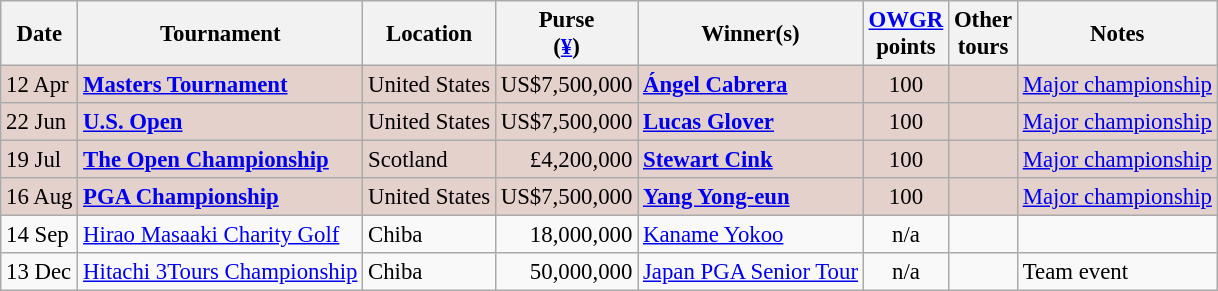<table class="wikitable" style="font-size:95%">
<tr>
<th>Date</th>
<th>Tournament</th>
<th>Location</th>
<th>Purse<br>(<a href='#'>¥</a>)</th>
<th>Winner(s)</th>
<th><a href='#'>OWGR</a><br>points</th>
<th>Other<br>tours</th>
<th>Notes</th>
</tr>
<tr style="background:#e5d1cb;">
<td>12 Apr</td>
<td><strong><a href='#'>Masters Tournament</a></strong></td>
<td>United States</td>
<td align=right>US$7,500,000</td>
<td> <strong><a href='#'>Ángel Cabrera</a></strong></td>
<td align=center>100</td>
<td></td>
<td><a href='#'>Major championship</a></td>
</tr>
<tr style="background:#e5d1cb;">
<td>22 Jun</td>
<td><strong><a href='#'>U.S. Open</a></strong></td>
<td>United States</td>
<td align=right>US$7,500,000</td>
<td> <strong><a href='#'>Lucas Glover</a></strong></td>
<td align=center>100</td>
<td></td>
<td><a href='#'>Major championship</a></td>
</tr>
<tr style="background:#e5d1cb;">
<td>19 Jul</td>
<td><strong><a href='#'>The Open Championship</a></strong></td>
<td>Scotland</td>
<td align=right>£4,200,000</td>
<td> <strong><a href='#'>Stewart Cink</a></strong></td>
<td align=center>100</td>
<td></td>
<td><a href='#'>Major championship</a></td>
</tr>
<tr style="background:#e5d1cb;">
<td>16 Aug</td>
<td><strong><a href='#'>PGA Championship</a></strong></td>
<td>United States</td>
<td align=right>US$7,500,000</td>
<td> <strong><a href='#'>Yang Yong-eun</a></strong></td>
<td align=center>100</td>
<td></td>
<td><a href='#'>Major championship</a></td>
</tr>
<tr>
<td>14 Sep</td>
<td><a href='#'>Hirao Masaaki Charity Golf</a></td>
<td>Chiba</td>
<td align=right>18,000,000</td>
<td> <a href='#'>Kaname Yokoo</a></td>
<td align=center>n/a</td>
<td></td>
<td></td>
</tr>
<tr>
<td>13 Dec</td>
<td><a href='#'>Hitachi 3Tours Championship</a></td>
<td>Chiba</td>
<td align=right>50,000,000</td>
<td><a href='#'>Japan PGA Senior Tour</a></td>
<td align=center>n/a</td>
<td></td>
<td>Team event</td>
</tr>
</table>
